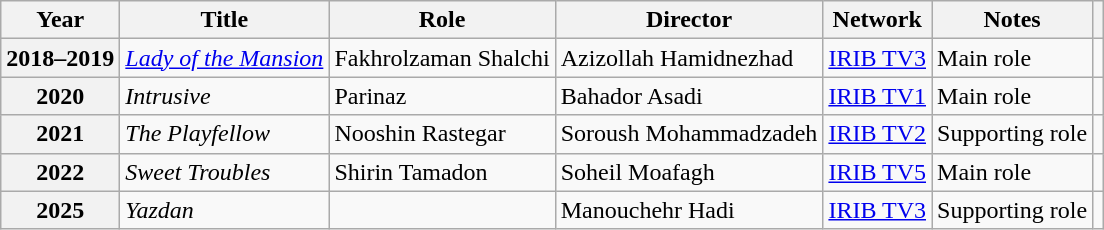<table class="wikitable plainrowheaders sortable" style="font-size:100%">
<tr>
<th scope="col">Year</th>
<th scope="col">Title</th>
<th scope="col">Role</th>
<th scope="col">Director</th>
<th class="unsortable" scope="col">Network</th>
<th scope="col">Notes</th>
<th class="unsortable" scope="col"></th>
</tr>
<tr>
<th scope="row">2018–2019</th>
<td><em><a href='#'>Lady of the Mansion</a></em></td>
<td>Fakhrolzaman Shalchi</td>
<td>Azizollah Hamidnezhad</td>
<td><a href='#'>IRIB TV3</a></td>
<td>Main role</td>
<td></td>
</tr>
<tr>
<th scope="row">2020</th>
<td><em>Intrusive</em></td>
<td>Parinaz</td>
<td>Bahador Asadi</td>
<td><a href='#'>IRIB TV1</a></td>
<td>Main role</td>
<td></td>
</tr>
<tr>
<th scope="row">2021</th>
<td><em>The Playfellow</em></td>
<td>Nooshin Rastegar</td>
<td>Soroush Mohammadzadeh</td>
<td><a href='#'>IRIB TV2</a></td>
<td>Supporting role</td>
<td></td>
</tr>
<tr>
<th scope="row">2022</th>
<td><em>Sweet Troubles</em></td>
<td>Shirin Tamadon</td>
<td>Soheil Moafagh</td>
<td><a href='#'>IRIB TV5</a></td>
<td>Main role</td>
<td></td>
</tr>
<tr>
<th scope=row>2025</th>
<td><em>Yazdan</em></td>
<td></td>
<td>Manouchehr Hadi</td>
<td><a href='#'>IRIB TV3</a></td>
<td>Supporting role</td>
<td></td>
</tr>
</table>
